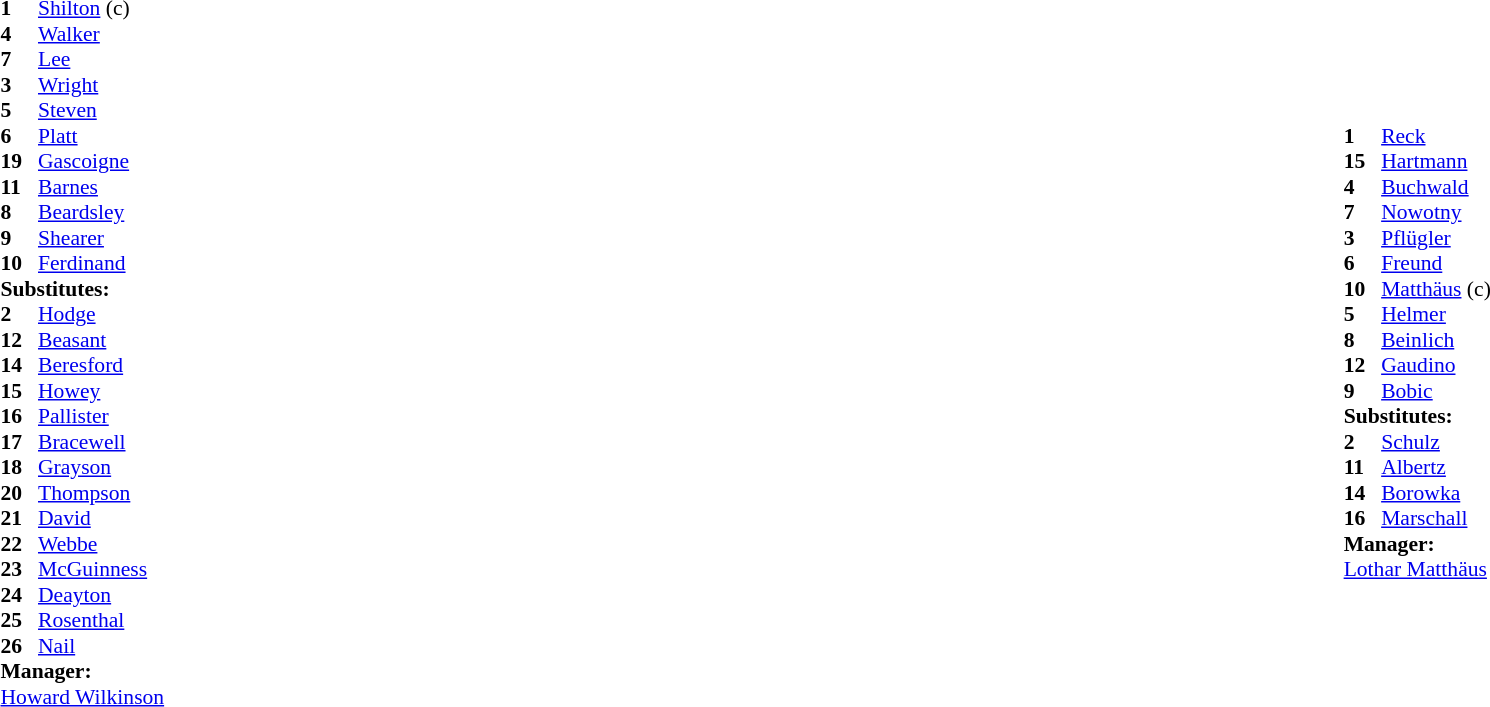<table width="100%">
<tr>
<td valign="top" width="50%"><br><table style="font-size: 90%" cellspacing="0" cellpadding="0">
<tr>
<td colspan="4"></td>
</tr>
<tr>
<th width=25></th>
<th width=></th>
</tr>
<tr>
<td><strong>1</strong></td>
<td><a href='#'>Shilton</a> (c)</td>
<td></td>
</tr>
<tr>
<td><strong>4</strong></td>
<td><a href='#'>Walker</a></td>
<td></td>
</tr>
<tr>
<td><strong>7</strong></td>
<td><a href='#'>Lee</a></td>
<td></td>
</tr>
<tr>
<td><strong>3</strong></td>
<td><a href='#'>Wright</a></td>
<td></td>
</tr>
<tr>
<td><strong>5</strong></td>
<td><a href='#'>Steven</a></td>
<td></td>
</tr>
<tr>
<td><strong>6</strong></td>
<td><a href='#'>Platt</a></td>
<td> </td>
</tr>
<tr>
<td><strong>19</strong></td>
<td><a href='#'>Gascoigne</a></td>
<td></td>
</tr>
<tr>
<td><strong>11</strong></td>
<td><a href='#'>Barnes</a></td>
<td></td>
</tr>
<tr>
<td><strong>8</strong></td>
<td><a href='#'>Beardsley</a></td>
<td></td>
</tr>
<tr>
<td><strong>9</strong></td>
<td><a href='#'>Shearer</a></td>
</tr>
<tr>
<td><strong>10</strong></td>
<td><a href='#'>Ferdinand</a></td>
<td></td>
</tr>
<tr>
<td colspan=3><strong>Substitutes:</strong></td>
</tr>
<tr>
<td><strong>2</strong></td>
<td><a href='#'>Hodge</a></td>
<td> </td>
</tr>
<tr>
<td><strong>12</strong></td>
<td><a href='#'>Beasant</a></td>
<td></td>
</tr>
<tr>
<td><strong>14</strong></td>
<td><a href='#'>Beresford</a></td>
<td></td>
</tr>
<tr>
<td><strong>15</strong></td>
<td><a href='#'>Howey</a></td>
<td></td>
</tr>
<tr>
<td><strong>16</strong></td>
<td><a href='#'>Pallister</a></td>
<td></td>
</tr>
<tr>
<td><strong>17</strong></td>
<td><a href='#'>Bracewell</a></td>
<td> </td>
</tr>
<tr>
<td><strong>18</strong></td>
<td><a href='#'>Grayson</a></td>
<td></td>
</tr>
<tr>
<td><strong>20</strong></td>
<td><a href='#'>Thompson</a></td>
<td></td>
</tr>
<tr>
<td><strong>21</strong></td>
<td><a href='#'>David</a></td>
<td> </td>
</tr>
<tr>
<td><strong>22</strong></td>
<td><a href='#'>Webbe</a></td>
<td></td>
</tr>
<tr>
<td><strong>23</strong></td>
<td><a href='#'>McGuinness</a></td>
<td></td>
</tr>
<tr>
<td><strong>24</strong></td>
<td><a href='#'>Deayton</a></td>
<td></td>
</tr>
<tr>
<td><strong>25</strong></td>
<td><a href='#'>Rosenthal</a></td>
</tr>
<tr>
<td><strong>26</strong></td>
<td><a href='#'>Nail</a></td>
</tr>
<tr>
<td colspan=3><strong>Manager:</strong></td>
</tr>
<tr>
<td colspan=4><a href='#'>Howard Wilkinson</a></td>
</tr>
</table>
</td>
<td><br><table style="font-size: 90%" cellspacing="0" cellpadding="0" align=center>
<tr>
<td colspan="4"></td>
</tr>
<tr>
<th width=25></th>
<th width=></th>
</tr>
<tr>
<td><strong>1</strong></td>
<td><a href='#'>Reck</a></td>
</tr>
<tr>
<td><strong>15</strong></td>
<td><a href='#'>Hartmann</a></td>
<td> </td>
</tr>
<tr>
<td><strong>4</strong></td>
<td><a href='#'>Buchwald</a></td>
</tr>
<tr>
<td><strong>7</strong></td>
<td><a href='#'>Nowotny</a></td>
</tr>
<tr>
<td><strong>3</strong></td>
<td><a href='#'>Pflügler</a></td>
<td></td>
</tr>
<tr>
<td><strong>6</strong></td>
<td><a href='#'>Freund</a></td>
<td> </td>
</tr>
<tr>
<td><strong>10</strong></td>
<td><a href='#'>Matthäus</a> (c)</td>
<td>  </td>
</tr>
<tr>
<td><strong>5</strong></td>
<td><a href='#'>Helmer</a></td>
<td>  </td>
</tr>
<tr>
<td><strong>8</strong></td>
<td><a href='#'>Beinlich</a></td>
<td> </td>
</tr>
<tr>
<td><strong>12</strong></td>
<td><a href='#'>Gaudino</a></td>
<td> </td>
</tr>
<tr>
<td><strong>9</strong></td>
<td><a href='#'>Bobic</a></td>
<td> </td>
</tr>
<tr>
<td colspan=3><strong>Substitutes:</strong></td>
</tr>
<tr>
<td><strong>2</strong></td>
<td><a href='#'>Schulz</a></td>
<td></td>
</tr>
<tr>
<td><strong>11</strong></td>
<td><a href='#'>Albertz</a></td>
<td></td>
</tr>
<tr>
<td><strong>14</strong></td>
<td><a href='#'>Borowka</a></td>
<td> </td>
</tr>
<tr>
<td><strong>16</strong></td>
<td><a href='#'>Marschall</a></td>
<td></td>
</tr>
<tr>
<td colspan=3><strong>Manager:</strong></td>
</tr>
<tr>
<td colspan=4><a href='#'>Lothar Matthäus</a></td>
</tr>
</table>
</td>
</tr>
</table>
